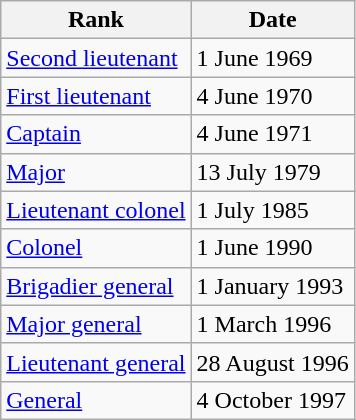<table class="wikitable">
<tr>
<th>Rank</th>
<th>Date</th>
</tr>
<tr>
<td> <a href='#'>Second lieutenant</a></td>
<td>1 June 1969</td>
</tr>
<tr>
<td> <a href='#'>First lieutenant</a></td>
<td>4 June 1970</td>
</tr>
<tr>
<td> <a href='#'>Captain</a></td>
<td>4 June 1971</td>
</tr>
<tr>
<td> <a href='#'>Major</a></td>
<td>13 July 1979</td>
</tr>
<tr>
<td> <a href='#'>Lieutenant colonel</a></td>
<td>1 July 1985</td>
</tr>
<tr>
<td> <a href='#'>Colonel</a></td>
<td>1 June 1990</td>
</tr>
<tr>
<td> <a href='#'>Brigadier general</a></td>
<td>1 January 1993</td>
</tr>
<tr>
<td> <a href='#'>Major general</a></td>
<td>1 March 1996</td>
</tr>
<tr>
<td> <a href='#'>Lieutenant general</a></td>
<td>28 August 1996</td>
</tr>
<tr>
<td> <a href='#'>General</a></td>
<td>4 October 1997</td>
</tr>
</table>
